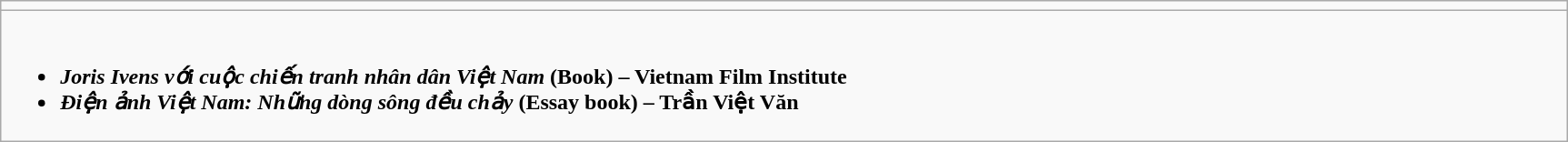<table class="wikitable" align="center" style="width:91%">
<tr>
<td colspan="2" style="vertical-align:top; width:100%;"></td>
</tr>
<tr>
<td colspan="2" valign="top"><br><ul><li><strong><em><span>Joris Ivens với cuộc chiến tranh nhân dân Việt Nam</span></em></strong> <strong>(Book) – Vietnam Film Institute</strong> </li><li><strong><em><span>Điện ảnh Việt Nam: Những dòng sông đều chảy</span></em></strong> <strong>(Essay book) – Trần Việt Văn</strong> </li></ul></td>
</tr>
</table>
